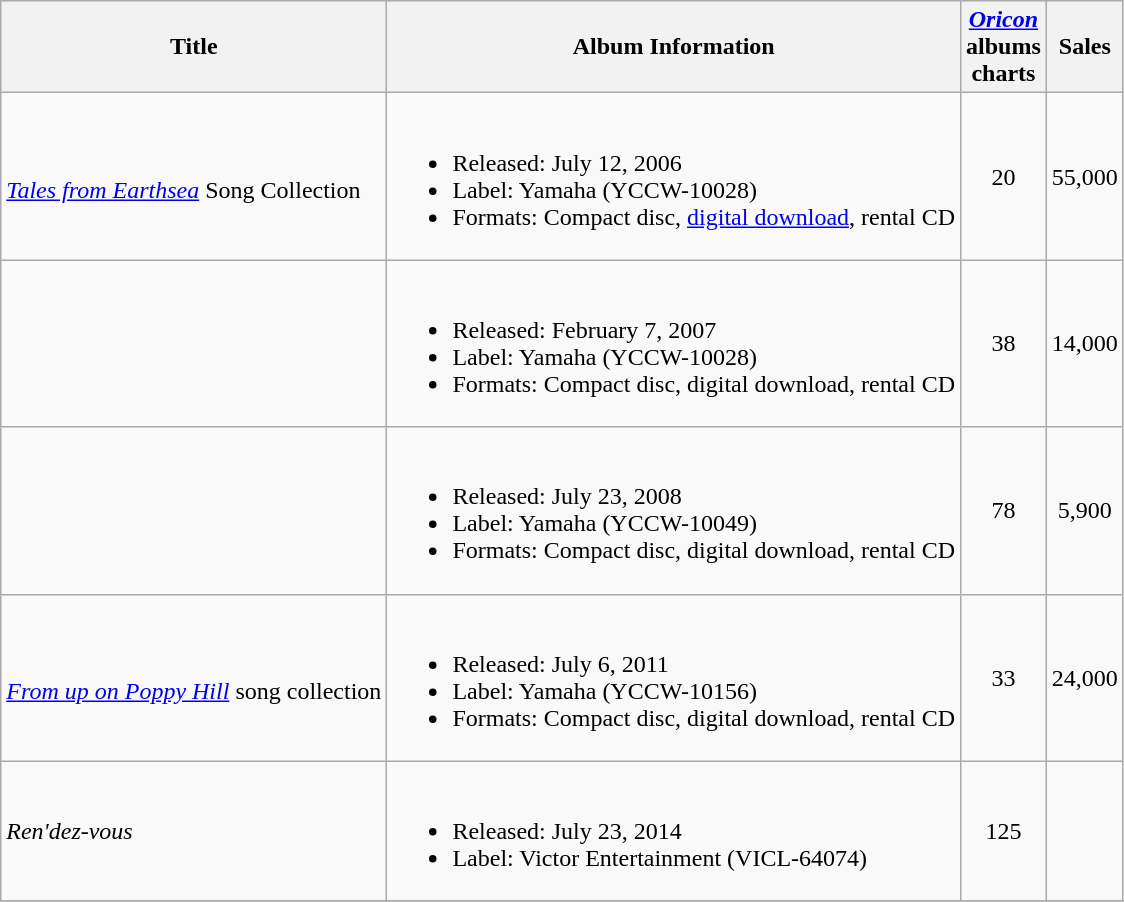<table class="wikitable">
<tr>
<th>Title</th>
<th>Album Information</th>
<th><em><a href='#'>Oricon</a></em><br>albums<br>charts<br></th>
<th>Sales<br></th>
</tr>
<tr>
<td align=left><br><em><a href='#'>Tales from Earthsea</a></em> Song Collection</td>
<td><br><ul><li>Released: July 12, 2006</li><li>Label: Yamaha (YCCW-10028)</li><li>Formats: Compact disc, <a href='#'>digital download</a>, rental CD</li></ul></td>
<td align="center">20</td>
<td align="center">55,000</td>
</tr>
<tr>
<td align=left></td>
<td><br><ul><li>Released: February 7, 2007</li><li>Label: Yamaha (YCCW-10028)</li><li>Formats: Compact disc, digital download, rental CD</li></ul></td>
<td align="center">38</td>
<td align="center">14,000</td>
</tr>
<tr>
<td></td>
<td><br><ul><li>Released: July 23, 2008</li><li>Label: Yamaha (YCCW-10049)</li><li>Formats: Compact disc, digital download, rental CD</li></ul></td>
<td align="center">78</td>
<td align="center">5,900</td>
</tr>
<tr>
<td><br><em><a href='#'>From up on Poppy Hill</a></em> song collection</td>
<td><br><ul><li>Released: July 6, 2011</li><li>Label: Yamaha (YCCW-10156)</li><li>Formats: Compact disc, digital download, rental CD</li></ul></td>
<td align="center">33</td>
<td align="center">24,000</td>
</tr>
<tr>
<td><em>Ren'dez-vous</em></td>
<td><br><ul><li>Released: July 23, 2014</li><li>Label: Victor Entertainment (VICL-64074)</li></ul></td>
<td align="center">125</td>
<td></td>
</tr>
<tr>
</tr>
</table>
